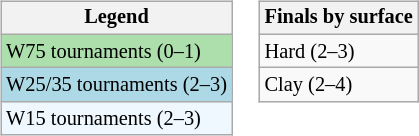<table>
<tr valign=top>
<td><br><table class="wikitable" style="font-size:85%">
<tr>
<th>Legend</th>
</tr>
<tr style="background:#addfad;">
<td>W75 tournaments (0–1)</td>
</tr>
<tr style="background:lightblue;">
<td>W25/35 tournaments (2–3)</td>
</tr>
<tr style="background:#f0f8ff;">
<td>W15 tournaments (2–3)</td>
</tr>
</table>
</td>
<td><br><table class="wikitable" style="font-size:85%">
<tr>
<th>Finals by surface</th>
</tr>
<tr>
<td>Hard (2–3)</td>
</tr>
<tr>
<td>Clay (2–4)</td>
</tr>
</table>
</td>
</tr>
</table>
